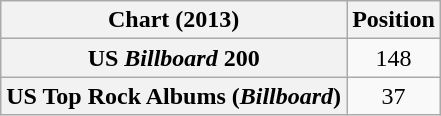<table class="wikitable sortable plainrowheaders" style="text-align:center">
<tr>
<th scope="col">Chart (2013)</th>
<th scope="col">Position</th>
</tr>
<tr>
<th scope="row">US <em>Billboard</em> 200</th>
<td>148</td>
</tr>
<tr>
<th scope="row">US Top Rock Albums (<em>Billboard</em>)</th>
<td>37</td>
</tr>
</table>
